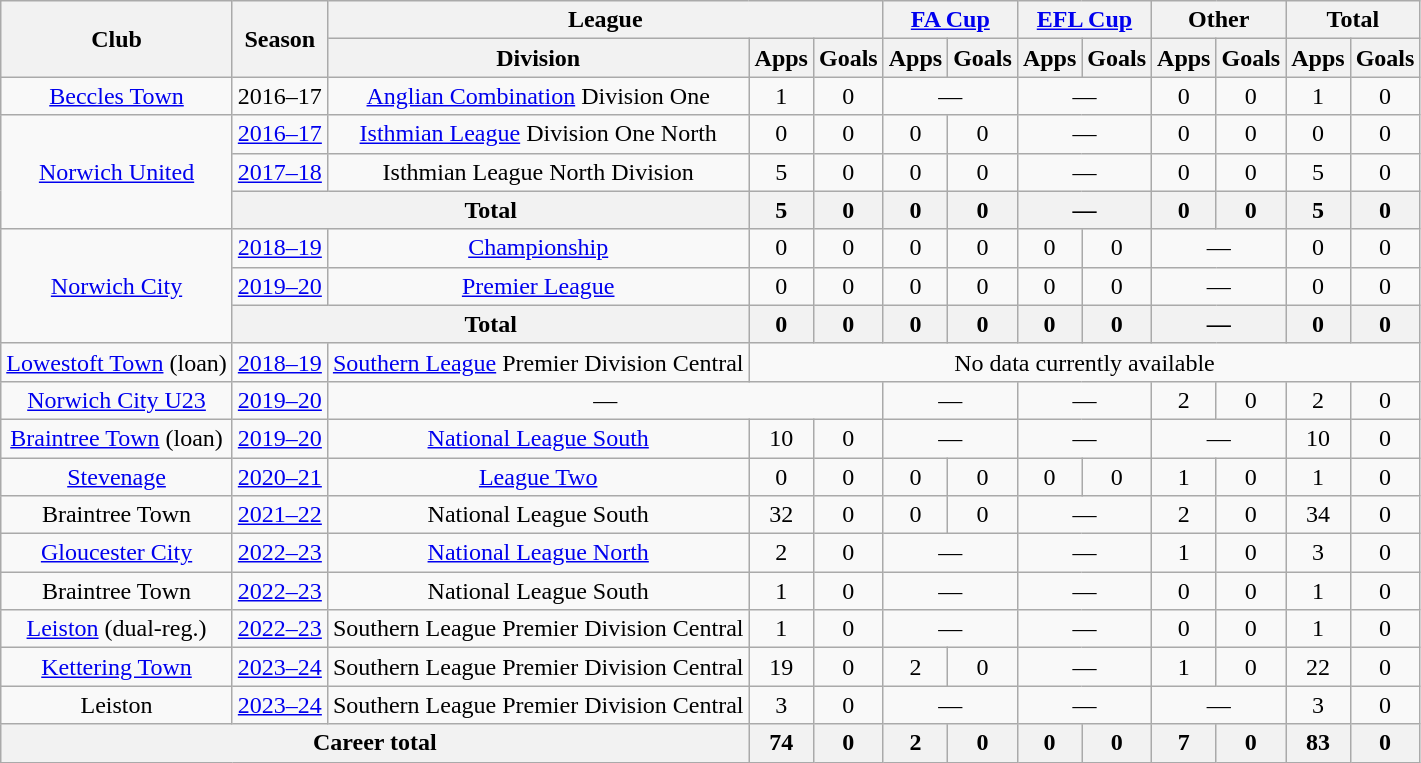<table class="wikitable" style="text-align:center">
<tr>
<th rowspan="2">Club</th>
<th rowspan="2">Season</th>
<th colspan="3">League</th>
<th colspan="2"><a href='#'>FA Cup</a></th>
<th colspan="2"><a href='#'>EFL Cup</a></th>
<th colspan="2">Other</th>
<th colspan="2">Total</th>
</tr>
<tr>
<th>Division</th>
<th>Apps</th>
<th>Goals</th>
<th>Apps</th>
<th>Goals</th>
<th>Apps</th>
<th>Goals</th>
<th>Apps</th>
<th>Goals</th>
<th>Apps</th>
<th>Goals</th>
</tr>
<tr>
<td><a href='#'>Beccles Town</a></td>
<td>2016–17</td>
<td><a href='#'>Anglian Combination</a> Division One</td>
<td>1</td>
<td>0</td>
<td colspan="2">—</td>
<td colspan="2">—</td>
<td>0</td>
<td>0</td>
<td>1</td>
<td>0</td>
</tr>
<tr>
<td rowspan="3"><a href='#'>Norwich United</a></td>
<td><a href='#'>2016–17</a></td>
<td><a href='#'>Isthmian League</a> Division One North</td>
<td>0</td>
<td>0</td>
<td>0</td>
<td>0</td>
<td colspan="2">—</td>
<td>0</td>
<td>0</td>
<td>0</td>
<td>0</td>
</tr>
<tr>
<td><a href='#'>2017–18</a></td>
<td>Isthmian League North Division</td>
<td>5</td>
<td>0</td>
<td>0</td>
<td>0</td>
<td colspan="2">—</td>
<td>0</td>
<td>0</td>
<td>5</td>
<td>0</td>
</tr>
<tr>
<th colspan=2>Total</th>
<th>5</th>
<th>0</th>
<th>0</th>
<th>0</th>
<th colspan="2">—</th>
<th>0</th>
<th>0</th>
<th>5</th>
<th>0</th>
</tr>
<tr>
<td rowspan="3"><a href='#'>Norwich City</a></td>
<td><a href='#'>2018–19</a></td>
<td><a href='#'>Championship</a></td>
<td>0</td>
<td>0</td>
<td>0</td>
<td>0</td>
<td>0</td>
<td>0</td>
<td colspan="2">—</td>
<td>0</td>
<td>0</td>
</tr>
<tr>
<td><a href='#'>2019–20</a></td>
<td><a href='#'>Premier League</a></td>
<td>0</td>
<td>0</td>
<td>0</td>
<td>0</td>
<td>0</td>
<td>0</td>
<td colspan="2">—</td>
<td>0</td>
<td>0</td>
</tr>
<tr>
<th colspan=2>Total</th>
<th>0</th>
<th>0</th>
<th>0</th>
<th>0</th>
<th>0</th>
<th>0</th>
<th colspan="2">—</th>
<th>0</th>
<th>0</th>
</tr>
<tr>
<td><a href='#'>Lowestoft Town</a> (loan)</td>
<td><a href='#'>2018–19</a></td>
<td><a href='#'>Southern League</a> Premier Division Central</td>
<td colspan="10">No data currently available</td>
</tr>
<tr>
<td><a href='#'>Norwich City U23</a></td>
<td><a href='#'>2019–20</a></td>
<td colspan="3">—</td>
<td colspan="2">—</td>
<td colspan="2">—</td>
<td>2</td>
<td>0</td>
<td>2</td>
<td>0</td>
</tr>
<tr>
<td><a href='#'>Braintree Town</a> (loan)</td>
<td><a href='#'>2019–20</a></td>
<td><a href='#'>National League South</a></td>
<td>10</td>
<td>0</td>
<td colspan="2">—</td>
<td colspan="2">—</td>
<td colspan="2">—</td>
<td>10</td>
<td>0</td>
</tr>
<tr>
<td rowspan="1"><a href='#'>Stevenage</a></td>
<td><a href='#'>2020–21</a></td>
<td><a href='#'>League Two</a></td>
<td>0</td>
<td>0</td>
<td>0</td>
<td>0</td>
<td>0</td>
<td>0</td>
<td>1</td>
<td>0</td>
<td>1</td>
<td>0</td>
</tr>
<tr>
<td>Braintree Town</td>
<td><a href='#'>2021–22</a></td>
<td>National League South</td>
<td>32</td>
<td>0</td>
<td>0</td>
<td>0</td>
<td colspan="2">—</td>
<td>2</td>
<td>0</td>
<td>34</td>
<td>0</td>
</tr>
<tr>
<td><a href='#'>Gloucester City</a></td>
<td><a href='#'>2022–23</a></td>
<td><a href='#'>National League North</a></td>
<td>2</td>
<td>0</td>
<td colspan="2">—</td>
<td colspan="2">—</td>
<td>1</td>
<td>0</td>
<td>3</td>
<td>0</td>
</tr>
<tr>
<td>Braintree Town</td>
<td><a href='#'>2022–23</a></td>
<td>National League South</td>
<td>1</td>
<td>0</td>
<td colspan="2">—</td>
<td colspan="2">—</td>
<td>0</td>
<td>0</td>
<td>1</td>
<td>0</td>
</tr>
<tr>
<td><a href='#'>Leiston</a> (dual-reg.)</td>
<td><a href='#'>2022–23</a></td>
<td>Southern League Premier Division Central</td>
<td>1</td>
<td>0</td>
<td colspan="2">—</td>
<td colspan="2">—</td>
<td>0</td>
<td>0</td>
<td>1</td>
<td>0</td>
</tr>
<tr>
<td><a href='#'>Kettering Town</a></td>
<td><a href='#'>2023–24</a></td>
<td>Southern League Premier Division Central</td>
<td>19</td>
<td>0</td>
<td>2</td>
<td>0</td>
<td colspan="2">—</td>
<td>1</td>
<td>0</td>
<td>22</td>
<td>0</td>
</tr>
<tr>
<td>Leiston</td>
<td><a href='#'>2023–24</a></td>
<td>Southern League Premier Division Central</td>
<td>3</td>
<td>0</td>
<td colspan="2">—</td>
<td colspan="2">—</td>
<td colspan="2">—</td>
<td>3</td>
<td>0</td>
</tr>
<tr>
<th colspan=3>Career total</th>
<th>74</th>
<th>0</th>
<th>2</th>
<th>0</th>
<th>0</th>
<th>0</th>
<th>7</th>
<th>0</th>
<th>83</th>
<th>0</th>
</tr>
</table>
